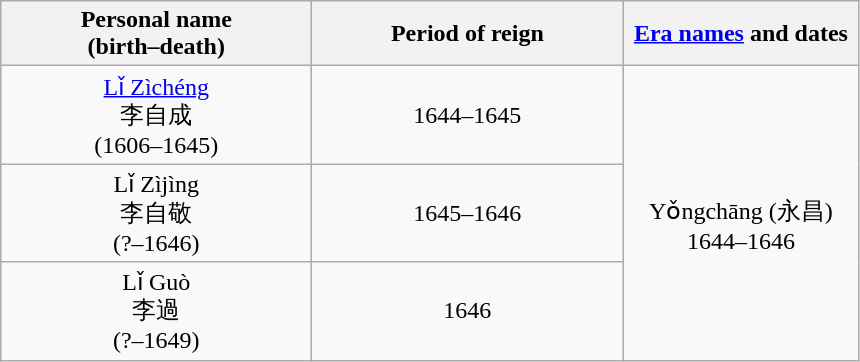<table class="wikitable" style="text-align:center;">
<tr>
<th width="200">Personal name<br>(birth–death)</th>
<th width="200">Period of reign</th>
<th width="150"><a href='#'>Era names</a> and dates</th>
</tr>
<tr>
<td><a href='#'>Lǐ Zìchéng</a><br>李自成<br>(1606–1645)</td>
<td>1644–1645</td>
<td rowspan=3><br>Yǒngchāng (永昌) 1644–1646</td>
</tr>
<tr>
<td>Lǐ Zìjìng<br>李自敬<br>(?–1646)</td>
<td>1645–1646</td>
</tr>
<tr>
<td>Lǐ Guò<br>李過<br>(?–1649)</td>
<td>1646</td>
</tr>
</table>
